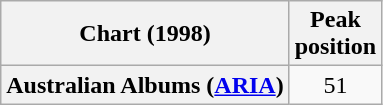<table class="wikitable plainrowheaders" style="text-align:center">
<tr>
<th scope="col">Chart (1998)</th>
<th scope="col">Peak<br>position</th>
</tr>
<tr>
<th scope="row">Australian Albums (<a href='#'>ARIA</a>)</th>
<td>51</td>
</tr>
</table>
